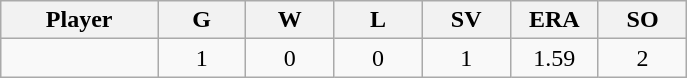<table class="wikitable sortable">
<tr>
<th bgcolor="#DDDDFF" width="16%">Player</th>
<th bgcolor="#DDDDFF" width="9%">G</th>
<th bgcolor="#DDDDFF" width="9%">W</th>
<th bgcolor="#DDDDFF" width="9%">L</th>
<th bgcolor="#DDDDFF" width="9%">SV</th>
<th bgcolor="#DDDDFF" width="9%">ERA</th>
<th bgcolor="#DDDDFF" width="9%">SO</th>
</tr>
<tr align="center">
<td></td>
<td>1</td>
<td>0</td>
<td>0</td>
<td>1</td>
<td>1.59</td>
<td>2</td>
</tr>
</table>
